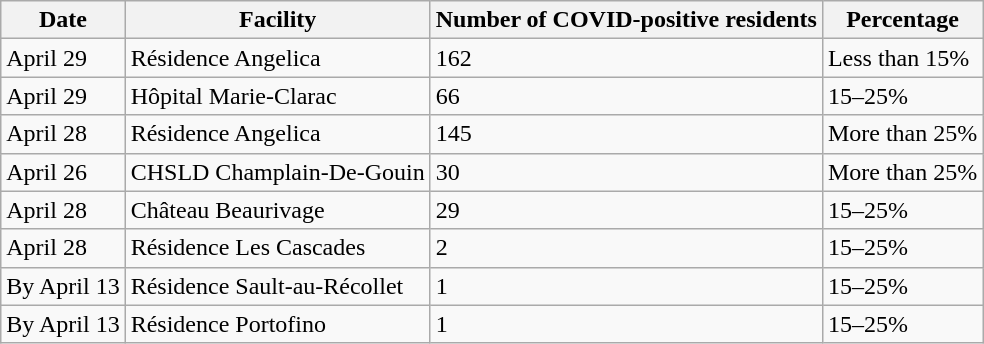<table class="wikitable">
<tr>
<th>Date</th>
<th>Facility</th>
<th>Number of COVID-positive residents</th>
<th>Percentage</th>
</tr>
<tr>
<td>April 29</td>
<td>Résidence Angelica</td>
<td>162</td>
<td>Less than 15%</td>
</tr>
<tr>
<td>April 29</td>
<td>Hôpital Marie-Clarac</td>
<td>66</td>
<td>15–25%</td>
</tr>
<tr>
<td>April 28</td>
<td>Résidence Angelica</td>
<td>145</td>
<td>More than 25%</td>
</tr>
<tr>
<td>April 26</td>
<td>CHSLD Champlain-De-Gouin</td>
<td>30</td>
<td>More than 25%</td>
</tr>
<tr>
<td>April 28</td>
<td>Château Beaurivage</td>
<td>29</td>
<td>15–25%</td>
</tr>
<tr>
<td>April 28</td>
<td>Résidence Les Cascades</td>
<td>2</td>
<td>15–25%</td>
</tr>
<tr>
<td>By April 13</td>
<td>Résidence Sault-au-Récollet</td>
<td>1</td>
<td>15–25%</td>
</tr>
<tr>
<td>By April 13</td>
<td>Résidence Portofino</td>
<td>1</td>
<td>15–25%</td>
</tr>
</table>
